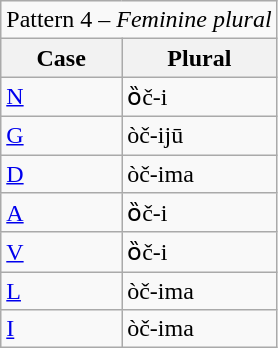<table class="wikitable">
<tr>
<td colspan="5">Pattern 4 – <em>Feminine plural</em></td>
</tr>
<tr>
<th>Case</th>
<th>Plural</th>
</tr>
<tr>
<td><a href='#'>N</a></td>
<td>ȍč-i</td>
</tr>
<tr>
<td><a href='#'>G</a></td>
<td>òč-ijū</td>
</tr>
<tr>
<td><a href='#'>D</a></td>
<td>òč-ima</td>
</tr>
<tr>
<td><a href='#'>A</a></td>
<td>ȍč-i</td>
</tr>
<tr>
<td><a href='#'>V</a></td>
<td>ȍč-i</td>
</tr>
<tr>
<td><a href='#'>L</a></td>
<td>òč-ima</td>
</tr>
<tr>
<td><a href='#'>I</a></td>
<td>òč-ima</td>
</tr>
</table>
